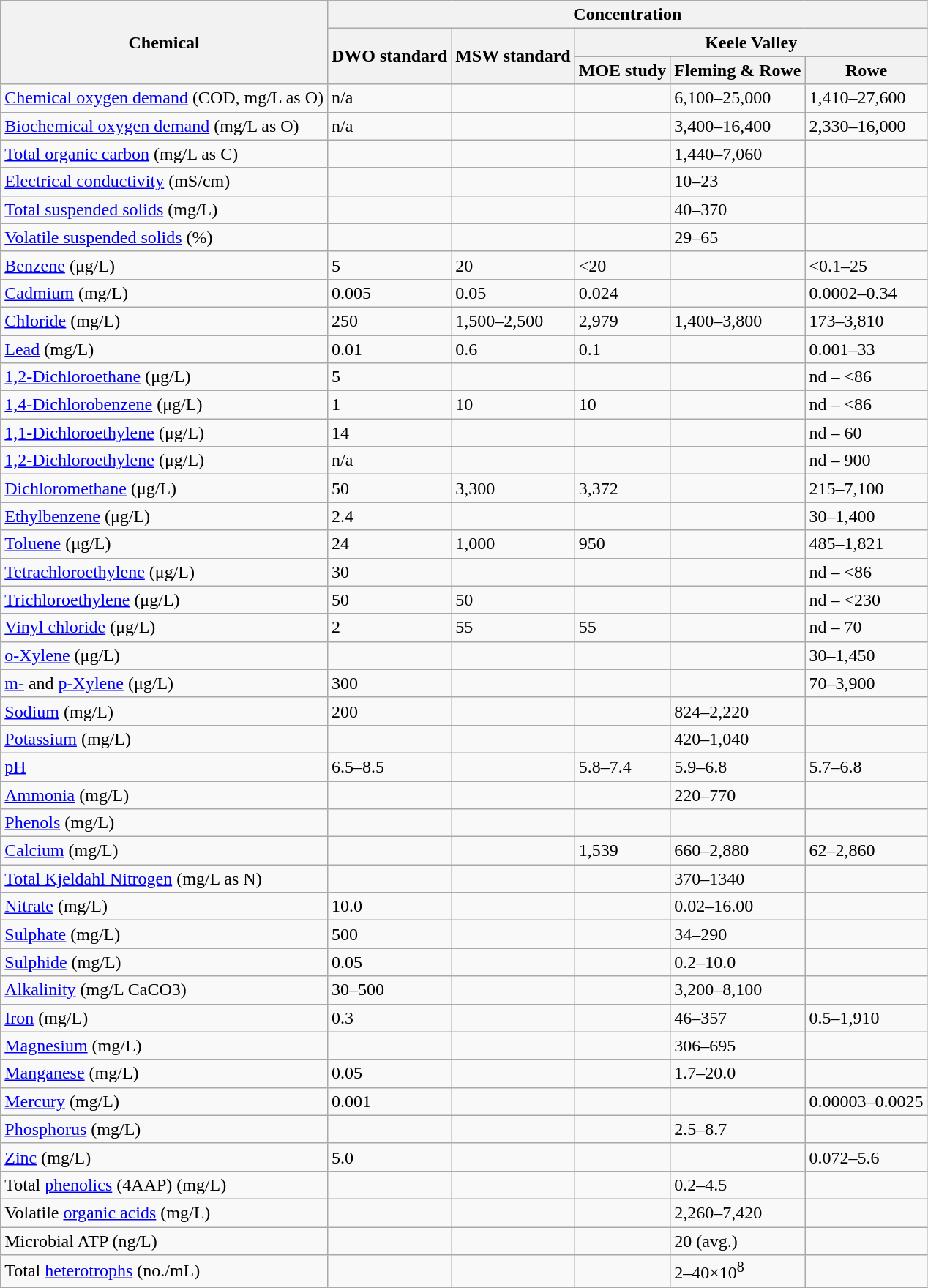<table class="wikitable">
<tr>
<th rowspan="3">Chemical</th>
<th colspan="5">Concentration</th>
</tr>
<tr>
<th rowspan="2">DWO standard</th>
<th rowspan="2">MSW standard</th>
<th colspan="3">Keele Valley</th>
</tr>
<tr>
<th>MOE study</th>
<th>Fleming & Rowe</th>
<th>Rowe</th>
</tr>
<tr>
<td><a href='#'>Chemical oxygen demand</a> (COD, mg/L as O)</td>
<td>n/a</td>
<td></td>
<td></td>
<td>6,100–25,000</td>
<td>1,410–27,600</td>
</tr>
<tr>
<td><a href='#'>Biochemical oxygen demand</a> (mg/L as O)</td>
<td>n/a</td>
<td></td>
<td></td>
<td>3,400–16,400</td>
<td>2,330–16,000</td>
</tr>
<tr>
<td><a href='#'>Total organic carbon</a> (mg/L as C)</td>
<td></td>
<td></td>
<td></td>
<td>1,440–7,060</td>
<td></td>
</tr>
<tr>
<td><a href='#'>Electrical conductivity</a> (mS/cm)</td>
<td></td>
<td></td>
<td></td>
<td>10–23</td>
<td></td>
</tr>
<tr>
<td><a href='#'>Total suspended solids</a> (mg/L)</td>
<td></td>
<td></td>
<td></td>
<td>40–370</td>
<td></td>
</tr>
<tr>
<td><a href='#'>Volatile suspended solids</a> (%)</td>
<td></td>
<td></td>
<td></td>
<td>29–65</td>
<td></td>
</tr>
<tr>
<td><a href='#'>Benzene</a> (μg/L)</td>
<td>5</td>
<td>20</td>
<td><20</td>
<td></td>
<td><0.1–25</td>
</tr>
<tr>
<td><a href='#'>Cadmium</a> (mg/L)</td>
<td>0.005</td>
<td>0.05</td>
<td>0.024</td>
<td></td>
<td>0.0002–0.34</td>
</tr>
<tr>
<td><a href='#'>Chloride</a> (mg/L)</td>
<td>250</td>
<td>1,500–2,500</td>
<td>2,979</td>
<td>1,400–3,800</td>
<td>173–3,810</td>
</tr>
<tr>
<td><a href='#'>Lead</a> (mg/L)</td>
<td>0.01</td>
<td>0.6</td>
<td>0.1</td>
<td></td>
<td>0.001–33</td>
</tr>
<tr>
<td><a href='#'>1,2-Dichloroethane</a> (μg/L)</td>
<td>5</td>
<td></td>
<td></td>
<td></td>
<td>nd – <86</td>
</tr>
<tr>
<td><a href='#'>1,4-Dichlorobenzene</a> (μg/L)</td>
<td>1</td>
<td>10</td>
<td>10</td>
<td></td>
<td>nd – <86</td>
</tr>
<tr>
<td><a href='#'>1,1-Dichloroethylene</a> (μg/L)</td>
<td>14</td>
<td></td>
<td></td>
<td></td>
<td>nd – 60</td>
</tr>
<tr>
<td><a href='#'>1,2-Dichloroethylene</a> (μg/L)</td>
<td>n/a</td>
<td></td>
<td></td>
<td></td>
<td>nd – 900</td>
</tr>
<tr>
<td><a href='#'>Dichloromethane</a> (μg/L)</td>
<td>50</td>
<td>3,300</td>
<td>3,372</td>
<td></td>
<td>215–7,100</td>
</tr>
<tr>
<td><a href='#'>Ethylbenzene</a> (μg/L)</td>
<td>2.4</td>
<td></td>
<td></td>
<td></td>
<td>30–1,400</td>
</tr>
<tr>
<td><a href='#'>Toluene</a> (μg/L)</td>
<td>24</td>
<td>1,000</td>
<td>950</td>
<td></td>
<td>485–1,821</td>
</tr>
<tr>
<td><a href='#'>Tetrachloroethylene</a> (μg/L)</td>
<td>30</td>
<td></td>
<td></td>
<td></td>
<td>nd – <86</td>
</tr>
<tr>
<td><a href='#'>Trichloroethylene</a> (μg/L)</td>
<td>50</td>
<td>50</td>
<td></td>
<td></td>
<td>nd – <230</td>
</tr>
<tr>
<td><a href='#'>Vinyl chloride</a> (μg/L)</td>
<td>2</td>
<td>55</td>
<td>55</td>
<td></td>
<td>nd – 70</td>
</tr>
<tr>
<td><a href='#'>o-Xylene</a> (μg/L)</td>
<td></td>
<td></td>
<td></td>
<td></td>
<td>30–1,450</td>
</tr>
<tr>
<td><a href='#'>m-</a> and <a href='#'>p-Xylene</a> (μg/L)</td>
<td>300</td>
<td></td>
<td></td>
<td></td>
<td>70–3,900</td>
</tr>
<tr>
<td><a href='#'>Sodium</a> (mg/L)</td>
<td>200</td>
<td></td>
<td></td>
<td>824–2,220</td>
<td></td>
</tr>
<tr>
<td><a href='#'>Potassium</a> (mg/L)</td>
<td></td>
<td></td>
<td></td>
<td>420–1,040</td>
<td></td>
</tr>
<tr>
<td><a href='#'>pH</a></td>
<td>6.5–8.5</td>
<td></td>
<td>5.8–7.4</td>
<td>5.9–6.8</td>
<td>5.7–6.8</td>
</tr>
<tr>
<td><a href='#'>Ammonia</a> (mg/L)</td>
<td></td>
<td></td>
<td></td>
<td>220–770</td>
<td></td>
</tr>
<tr>
<td><a href='#'>Phenols</a> (mg/L)</td>
<td></td>
<td></td>
<td></td>
<td></td>
<td></td>
</tr>
<tr>
<td><a href='#'>Calcium</a> (mg/L)</td>
<td></td>
<td></td>
<td>1,539</td>
<td>660–2,880</td>
<td>62–2,860</td>
</tr>
<tr>
<td><a href='#'>Total Kjeldahl Nitrogen</a> (mg/L as N)</td>
<td></td>
<td></td>
<td></td>
<td>370–1340</td>
<td></td>
</tr>
<tr>
<td><a href='#'>Nitrate</a> (mg/L)</td>
<td>10.0</td>
<td></td>
<td></td>
<td>0.02–16.00</td>
<td></td>
</tr>
<tr>
<td><a href='#'>Sulphate</a> (mg/L)</td>
<td>500</td>
<td></td>
<td></td>
<td>34–290</td>
<td></td>
</tr>
<tr>
<td><a href='#'>Sulphide</a> (mg/L)</td>
<td>0.05</td>
<td></td>
<td></td>
<td>0.2–10.0</td>
<td></td>
</tr>
<tr>
<td><a href='#'>Alkalinity</a> (mg/L CaCO3)</td>
<td>30–500</td>
<td></td>
<td></td>
<td>3,200–8,100</td>
<td></td>
</tr>
<tr>
<td><a href='#'>Iron</a> (mg/L)</td>
<td>0.3</td>
<td></td>
<td></td>
<td>46–357</td>
<td>0.5–1,910</td>
</tr>
<tr>
<td><a href='#'>Magnesium</a> (mg/L)</td>
<td></td>
<td></td>
<td></td>
<td>306–695</td>
<td></td>
</tr>
<tr>
<td><a href='#'>Manganese</a> (mg/L)</td>
<td>0.05</td>
<td></td>
<td></td>
<td>1.7–20.0</td>
<td></td>
</tr>
<tr>
<td><a href='#'>Mercury</a> (mg/L)</td>
<td>0.001</td>
<td></td>
<td></td>
<td></td>
<td>0.00003–0.0025</td>
</tr>
<tr>
<td><a href='#'>Phosphorus</a> (mg/L)</td>
<td></td>
<td></td>
<td></td>
<td>2.5–8.7</td>
<td></td>
</tr>
<tr>
<td><a href='#'>Zinc</a> (mg/L)</td>
<td>5.0</td>
<td></td>
<td></td>
<td></td>
<td>0.072–5.6</td>
</tr>
<tr>
<td>Total <a href='#'>phenolics</a> (4AAP) (mg/L)</td>
<td></td>
<td></td>
<td></td>
<td>0.2–4.5</td>
<td></td>
</tr>
<tr>
<td>Volatile <a href='#'>organic acids</a> (mg/L)</td>
<td></td>
<td></td>
<td></td>
<td>2,260–7,420</td>
<td></td>
</tr>
<tr>
<td>Microbial ATP (ng/L)</td>
<td></td>
<td></td>
<td></td>
<td>20 (avg.)</td>
<td></td>
</tr>
<tr>
<td>Total <a href='#'>heterotrophs</a> (no./mL)</td>
<td></td>
<td></td>
<td></td>
<td>2–40×10<sup>8</sup></td>
<td></td>
</tr>
</table>
